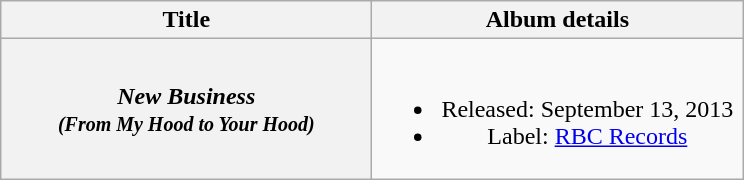<table class="wikitable plainrowheaders" style="text-align:center;">
<tr>
<th scope="col" style="width:15em;">Title</th>
<th scope="col" style="width:15em;">Album details</th>
</tr>
<tr>
<th scope="row"><em>New Business</em><br><em><small>(From My Hood to Your Hood)</small></em></th>
<td><br><ul><li>Released: September 13, 2013</li><li>Label: <a href='#'>RBC Records</a></li></ul></td>
</tr>
</table>
